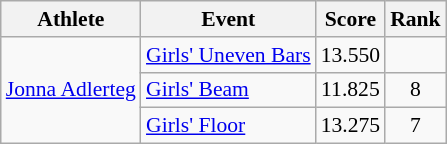<table class="wikitable" border="1" style="font-size:90%">
<tr>
<th>Athlete</th>
<th>Event</th>
<th>Score</th>
<th>Rank</th>
</tr>
<tr>
<td rowspan=3><a href='#'>Jonna Adlerteg</a></td>
<td><a href='#'>Girls' Uneven Bars</a></td>
<td align=center>13.550</td>
<td align=center></td>
</tr>
<tr>
<td><a href='#'>Girls' Beam</a></td>
<td align=center>11.825</td>
<td align=center>8</td>
</tr>
<tr>
<td><a href='#'>Girls' Floor</a></td>
<td align=center>13.275</td>
<td align=center>7</td>
</tr>
</table>
